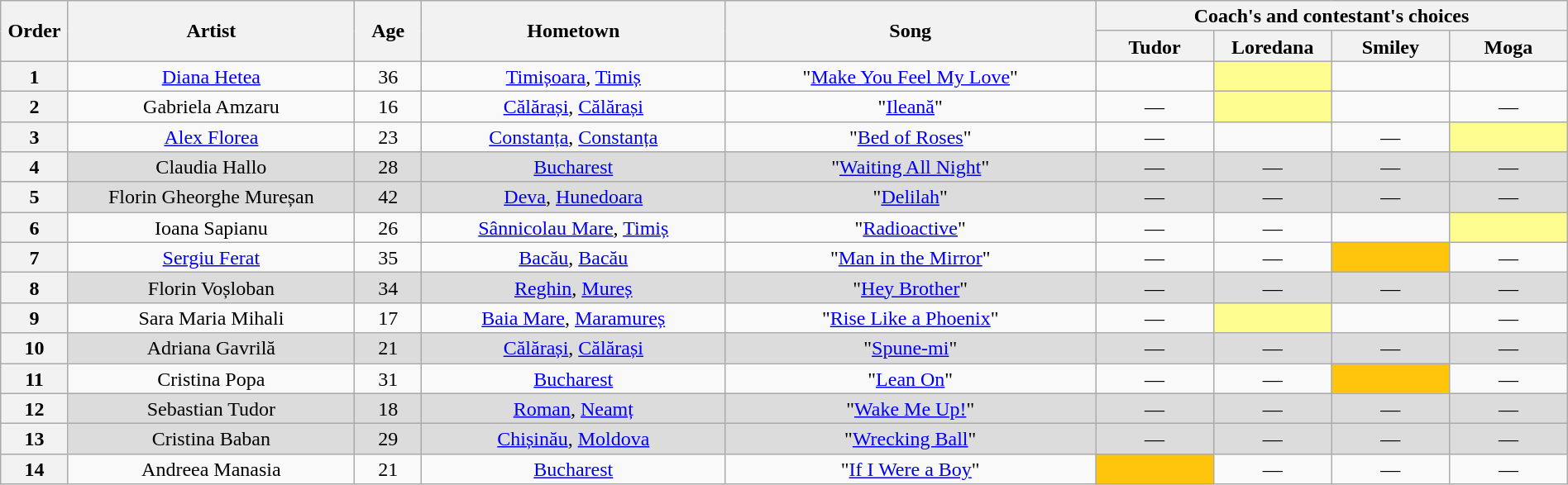<table class="wikitable" style="text-align:center; line-height:17px; width:100%;">
<tr>
<th scope="col" rowspan="2" style="width:04%;">Order</th>
<th scope="col" rowspan="2" style="width:17%;">Artist</th>
<th scope="col" rowspan="2" style="width:04%;">Age</th>
<th scope="col" rowspan="2" style="width:18%;">Hometown</th>
<th scope="col" rowspan="2" style="width:22%;">Song</th>
<th scope="col" colspan="4" style="width:24%;">Coach's and contestant's choices</th>
</tr>
<tr>
<th style="width:07%;">Tudor</th>
<th style="width:07%;">Loredana</th>
<th style="width:07%;">Smiley</th>
<th style="width:07%;">Moga</th>
</tr>
<tr>
<th>1</th>
<td><a href='#'>Diana Hetea</a></td>
<td>36</td>
<td><a href='#'>Timișoara</a>, <a href='#'>Timiș</a></td>
<td>"<a href='#'>Make You Feel My Love</a>"</td>
<td><strong></strong></td>
<td style="background:#FDFC8F;"><strong></strong></td>
<td><strong></strong></td>
<td><strong></strong></td>
</tr>
<tr>
<th>2</th>
<td>Gabriela Amzaru</td>
<td>16</td>
<td><a href='#'>Călărași</a>, <a href='#'>Călărași</a></td>
<td>"<a href='#'>Ileană</a>"</td>
<td>—</td>
<td style="background:#FDFC8F;"><strong></strong></td>
<td><strong></strong></td>
<td>—</td>
</tr>
<tr>
<th>3</th>
<td><a href='#'>Alex Florea</a></td>
<td>23</td>
<td><a href='#'>Constanța</a>, <a href='#'>Constanța</a></td>
<td>"<a href='#'>Bed of Roses</a>"</td>
<td>—</td>
<td><strong></strong></td>
<td>—</td>
<td style="background:#FDFC8F;"><strong></strong></td>
</tr>
<tr style="background:#DCDCDC;">
<th>4</th>
<td>Claudia Hallo</td>
<td>28</td>
<td><a href='#'>Bucharest</a></td>
<td>"<a href='#'>Waiting All Night</a>"</td>
<td>—</td>
<td>—</td>
<td>—</td>
<td>—</td>
</tr>
<tr style="background:#DCDCDC;">
<th>5</th>
<td>Florin Gheorghe Mureșan</td>
<td>42</td>
<td><a href='#'>Deva</a>, <a href='#'>Hunedoara</a></td>
<td>"<a href='#'>Delilah</a>"</td>
<td>—</td>
<td>—</td>
<td>—</td>
<td>—</td>
</tr>
<tr>
<th>6</th>
<td>Ioana Sapianu</td>
<td>26</td>
<td><a href='#'>Sânnicolau Mare</a>, <a href='#'>Timiș</a></td>
<td>"<a href='#'>Radioactive</a>"</td>
<td>—</td>
<td>—</td>
<td><strong></strong></td>
<td style="background:#FDFC8F;"><strong></strong></td>
</tr>
<tr>
<th>7</th>
<td><a href='#'>Sergiu Ferat</a></td>
<td>35</td>
<td><a href='#'>Bacău</a>, <a href='#'>Bacău</a></td>
<td>"<a href='#'>Man in the Mirror</a>"</td>
<td>—</td>
<td>—</td>
<td style="background:#FFC40C;"><strong></strong></td>
<td>—</td>
</tr>
<tr style="background:#DCDCDC;">
<th>8</th>
<td>Florin Voșloban</td>
<td>34</td>
<td><a href='#'>Reghin</a>, <a href='#'>Mureș</a></td>
<td>"<a href='#'>Hey Brother</a>"</td>
<td>—</td>
<td>—</td>
<td>—</td>
<td>—</td>
</tr>
<tr>
<th>9</th>
<td>Sara Maria Mihali</td>
<td>17</td>
<td><a href='#'>Baia Mare</a>, <a href='#'>Maramureș</a></td>
<td>"<a href='#'>Rise Like a Phoenix</a>"</td>
<td>—</td>
<td style="background:#FDFC8F;"><strong></strong></td>
<td><strong></strong></td>
<td>—</td>
</tr>
<tr style="background:#DCDCDC;">
<th>10</th>
<td>Adriana Gavrilă</td>
<td>21</td>
<td><a href='#'>Călărași</a>, <a href='#'>Călărași</a></td>
<td>"<a href='#'>Spune-mi</a>"</td>
<td>—</td>
<td>—</td>
<td>—</td>
<td>—</td>
</tr>
<tr>
<th>11</th>
<td>Cristina Popa</td>
<td>31</td>
<td><a href='#'>Bucharest</a></td>
<td>"<a href='#'>Lean On</a>"</td>
<td>—</td>
<td>—</td>
<td style="background:#FFC40C;"><strong></strong></td>
<td>—</td>
</tr>
<tr style="background:#DCDCDC;">
<th>12</th>
<td>Sebastian Tudor</td>
<td>18</td>
<td><a href='#'>Roman</a>, <a href='#'>Neamț</a></td>
<td>"<a href='#'>Wake Me Up!</a>"</td>
<td>—</td>
<td>—</td>
<td>—</td>
<td>—</td>
</tr>
<tr style="background:#DCDCDC;">
<th>13</th>
<td>Cristina Baban</td>
<td>29</td>
<td><a href='#'>Chișinău</a>, <a href='#'>Moldova</a></td>
<td>"<a href='#'>Wrecking Ball</a>"</td>
<td>—</td>
<td>—</td>
<td>—</td>
<td>—</td>
</tr>
<tr>
<th>14</th>
<td>Andreea Manasia</td>
<td>21</td>
<td><a href='#'>Bucharest</a></td>
<td>"<a href='#'>If I Were a Boy</a>"</td>
<td style="background:#FFC40C;"><strong></strong></td>
<td>—</td>
<td>—</td>
<td>—</td>
</tr>
</table>
